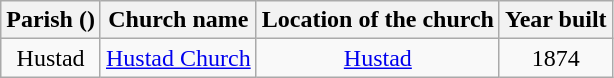<table class="wikitable" style="text-align:center">
<tr>
<th>Parish ()</th>
<th>Church name</th>
<th>Location of the church</th>
<th>Year built</th>
</tr>
<tr>
<td rowspan="1">Hustad</td>
<td><a href='#'>Hustad Church</a></td>
<td><a href='#'>Hustad</a></td>
<td>1874</td>
</tr>
</table>
